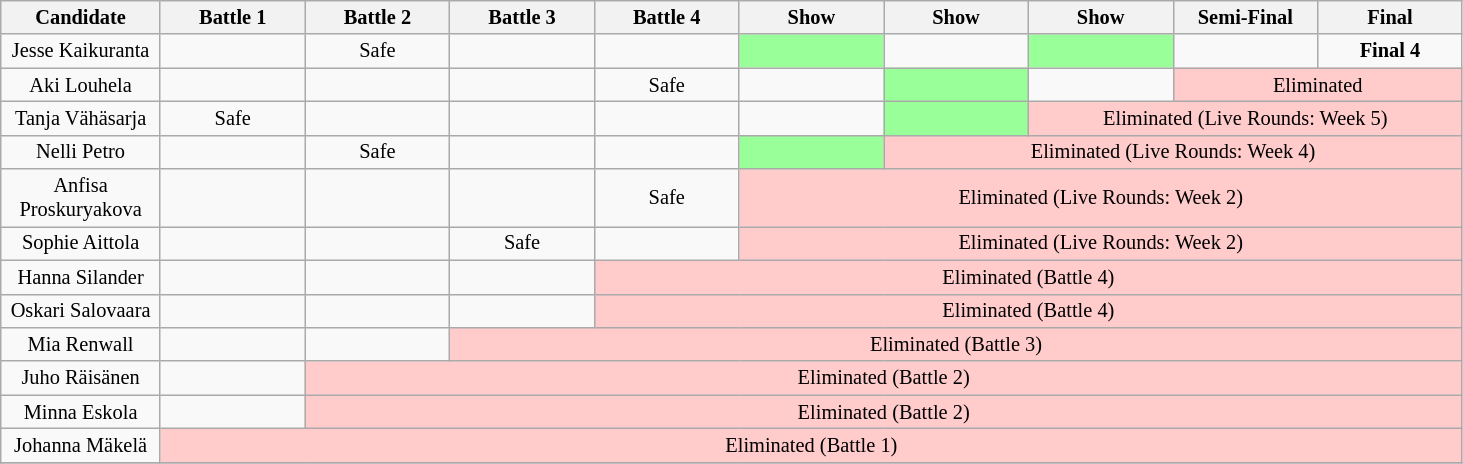<table class="wikitable" style="text-align:center; font-size:85%">
<tr>
<th width="100px">Candidate</th>
<th width="90px">Battle 1</th>
<th width="90px">Battle 2</th>
<th width="90px">Battle 3</th>
<th width="90px">Battle 4</th>
<th width="90px">Show</th>
<th width="90px">Show</th>
<th width="90px">Show</th>
<th width="90px">Semi-Final</th>
<th width="90px">Final</th>
</tr>
<tr>
<td>Jesse Kaikuranta</td>
<td></td>
<td>Safe</td>
<td></td>
<td></td>
<td style="background:#99ff99"> </td>
<td></td>
<td style="background:#99ff99"> </td>
<td></td>
<td><strong>Final 4</strong></td>
</tr>
<tr>
<td>Aki Louhela</td>
<td></td>
<td></td>
<td></td>
<td>Safe</td>
<td></td>
<td style="background:#99ff99"> </td>
<td></td>
<td style="background:#ffcbcb" colspan=2>Eliminated</td>
</tr>
<tr>
<td>Tanja Vähäsarja</td>
<td>Safe</td>
<td></td>
<td></td>
<td></td>
<td></td>
<td style="background:#99ff99"> </td>
<td style="background:#ffcbcb" colspan=3>Eliminated (Live Rounds: Week 5)</td>
</tr>
<tr>
<td>Nelli Petro</td>
<td></td>
<td>Safe</td>
<td></td>
<td></td>
<td style="background:#99ff99"> </td>
<td style="background:#ffcbcb" colspan=4>Eliminated (Live Rounds: Week 4)</td>
</tr>
<tr>
<td>Anfisa Proskuryakova</td>
<td></td>
<td></td>
<td></td>
<td>Safe</td>
<td style="background:#ffcbcb" colspan=5>Eliminated (Live Rounds: Week 2)</td>
</tr>
<tr>
<td>Sophie Aittola</td>
<td></td>
<td></td>
<td>Safe</td>
<td></td>
<td style="background:#ffcbcb" colspan=5>Eliminated (Live Rounds: Week 2)</td>
</tr>
<tr>
<td>Hanna Silander</td>
<td></td>
<td></td>
<td></td>
<td style="background:#ffcbcb" colspan=7>Eliminated (Battle 4)</td>
</tr>
<tr>
<td>Oskari Salovaara</td>
<td></td>
<td></td>
<td></td>
<td style="background:#ffcbcb" colspan=7>Eliminated (Battle 4)</td>
</tr>
<tr>
<td>Mia Renwall</td>
<td></td>
<td></td>
<td style="background:#ffcbcb" colspan=8>Eliminated (Battle 3)</td>
</tr>
<tr>
<td>Juho Räisänen</td>
<td></td>
<td style="background:#ffcbcb" colspan=9>Eliminated (Battle 2)</td>
</tr>
<tr>
<td>Minna Eskola</td>
<td></td>
<td style="background:#ffcbcb" colspan=9>Eliminated (Battle 2)</td>
</tr>
<tr>
<td>Johanna Mäkelä</td>
<td style="background:#ffcbcb" colspan=10>Eliminated (Battle 1)</td>
</tr>
<tr>
</tr>
</table>
